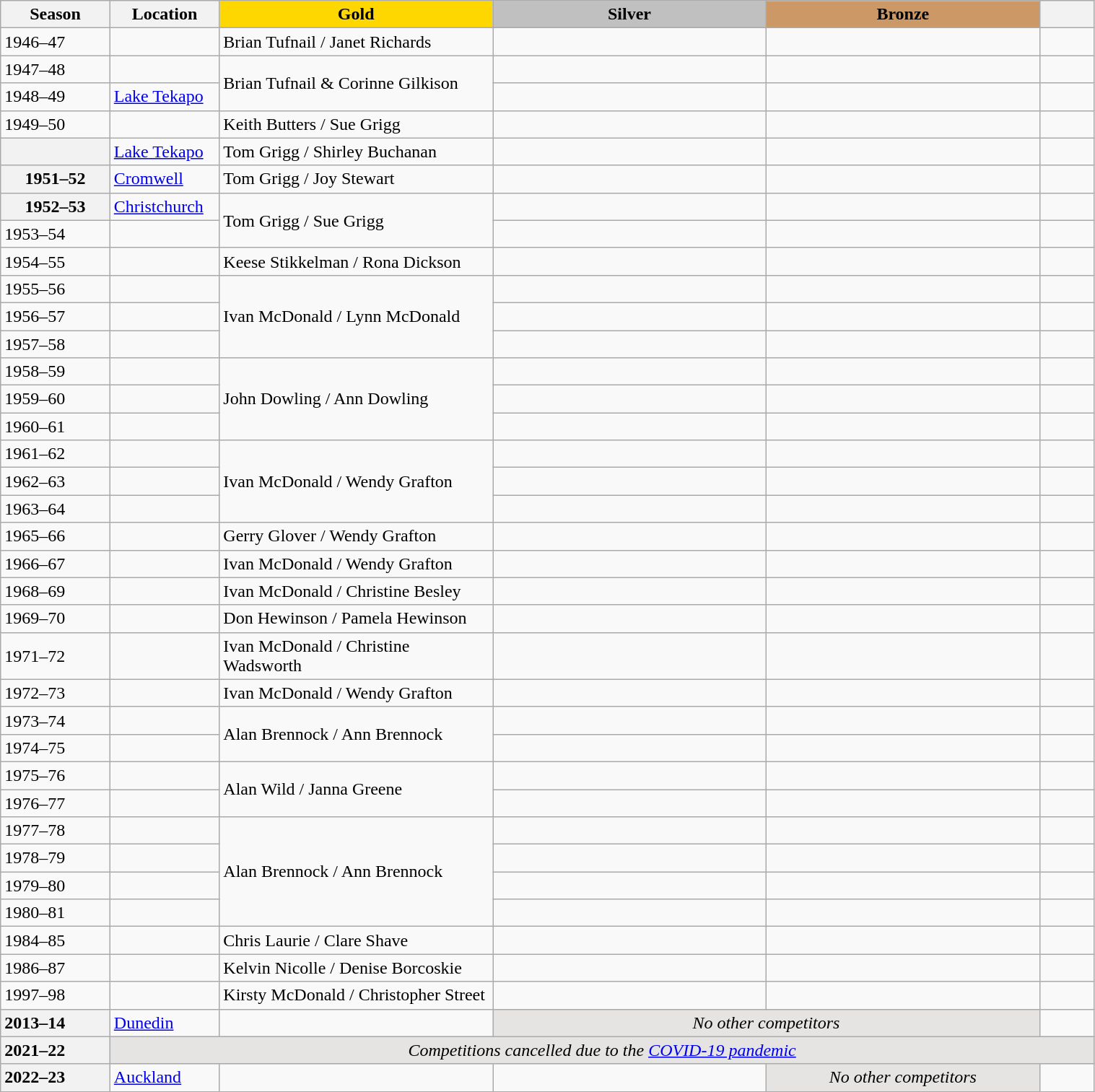<table class="wikitable unsortable" style="text-align:left; width:80%">
<tr>
<th scope="col" style="text-align:center; width:10%">Season</th>
<th scope="col" style="text-align:center; width:10%">Location</th>
<td scope="col" style="text-align:center; width:25%; background:gold"><strong>Gold</strong></td>
<td scope="col" style="text-align:center; width:25%; background:silver"><strong>Silver</strong></td>
<td scope="col" style="text-align:center; width:25%; background:#c96"><strong>Bronze</strong></td>
<th scope="col" style="text-align:center; width:5%"></th>
</tr>
<tr>
<td>1946–47</td>
<td></td>
<td>Brian Tufnail / Janet Richards</td>
<td></td>
<td></td>
<td></td>
</tr>
<tr>
<td>1947–48</td>
<td></td>
<td rowspan="2">Brian Tufnail & Corinne Gilkison</td>
<td></td>
<td></td>
<td></td>
</tr>
<tr>
<td>1948–49</td>
<td><a href='#'>Lake Tekapo</a></td>
<td></td>
<td></td>
<td></td>
</tr>
<tr>
<td>1949–50</td>
<td></td>
<td>Keith Butters / Sue Grigg</td>
<td></td>
<td></td>
<td></td>
</tr>
<tr>
<th></th>
<td><a href='#'>Lake Tekapo</a></td>
<td>Tom Grigg / Shirley Buchanan</td>
<td></td>
<td></td>
<td></td>
</tr>
<tr>
<th>1951–52</th>
<td><a href='#'>Cromwell</a></td>
<td>Tom Grigg / Joy Stewart</td>
<td></td>
<td></td>
<td></td>
</tr>
<tr>
<th>1952–53</th>
<td><a href='#'>Christchurch</a></td>
<td rowspan="2">Tom Grigg / Sue Grigg</td>
<td></td>
<td></td>
<td></td>
</tr>
<tr>
<td>1953–54</td>
<td></td>
<td></td>
<td></td>
<td></td>
</tr>
<tr>
<td>1954–55</td>
<td></td>
<td>Keese Stikkelman / Rona Dickson</td>
<td></td>
<td></td>
<td></td>
</tr>
<tr>
<td>1955–56</td>
<td></td>
<td rowspan="3">Ivan McDonald / Lynn McDonald</td>
<td></td>
<td></td>
<td></td>
</tr>
<tr>
<td>1956–57</td>
<td></td>
<td></td>
<td></td>
<td></td>
</tr>
<tr>
<td>1957–58</td>
<td></td>
<td></td>
<td></td>
<td></td>
</tr>
<tr>
<td>1958–59</td>
<td></td>
<td rowspan="3">John Dowling / Ann Dowling</td>
<td></td>
<td></td>
<td></td>
</tr>
<tr>
<td>1959–60</td>
<td></td>
<td></td>
<td></td>
<td></td>
</tr>
<tr>
<td>1960–61</td>
<td></td>
<td></td>
<td></td>
<td></td>
</tr>
<tr>
<td>1961–62</td>
<td></td>
<td rowspan="3">Ivan McDonald / Wendy Grafton</td>
<td></td>
<td></td>
<td></td>
</tr>
<tr>
<td>1962–63</td>
<td></td>
<td></td>
<td></td>
<td></td>
</tr>
<tr>
<td>1963–64</td>
<td></td>
<td></td>
<td></td>
<td></td>
</tr>
<tr>
<td>1965–66</td>
<td></td>
<td>Gerry Glover / Wendy Grafton</td>
<td></td>
<td></td>
<td></td>
</tr>
<tr>
<td>1966–67</td>
<td></td>
<td>Ivan McDonald / Wendy Grafton</td>
<td></td>
<td></td>
<td></td>
</tr>
<tr>
<td>1968–69</td>
<td></td>
<td>Ivan McDonald / Christine Besley</td>
<td></td>
<td></td>
<td></td>
</tr>
<tr>
<td>1969–70</td>
<td></td>
<td>Don Hewinson / Pamela Hewinson</td>
<td></td>
<td></td>
<td></td>
</tr>
<tr>
<td>1971–72</td>
<td></td>
<td>Ivan McDonald / Christine Wadsworth</td>
<td></td>
<td></td>
<td></td>
</tr>
<tr>
<td>1972–73</td>
<td></td>
<td>Ivan McDonald / Wendy Grafton</td>
<td></td>
<td></td>
<td></td>
</tr>
<tr>
<td>1973–74</td>
<td></td>
<td rowspan="2">Alan Brennock / Ann Brennock</td>
<td></td>
<td></td>
<td></td>
</tr>
<tr>
<td>1974–75</td>
<td></td>
<td></td>
<td></td>
<td></td>
</tr>
<tr>
<td>1975–76</td>
<td></td>
<td rowspan="2">Alan Wild / Janna Greene</td>
<td></td>
<td></td>
<td></td>
</tr>
<tr>
<td>1976–77</td>
<td></td>
<td></td>
<td></td>
<td></td>
</tr>
<tr>
<td>1977–78</td>
<td></td>
<td rowspan="4">Alan Brennock / Ann Brennock</td>
<td></td>
<td></td>
<td></td>
</tr>
<tr>
<td>1978–79</td>
<td></td>
<td></td>
<td></td>
<td></td>
</tr>
<tr>
<td>1979–80</td>
<td></td>
<td></td>
<td></td>
<td></td>
</tr>
<tr>
<td>1980–81</td>
<td></td>
<td></td>
<td></td>
<td></td>
</tr>
<tr>
<td>1984–85</td>
<td></td>
<td>Chris Laurie / Clare Shave</td>
<td></td>
<td></td>
<td></td>
</tr>
<tr>
<td>1986–87</td>
<td></td>
<td>Kelvin Nicolle / Denise Borcoskie</td>
<td></td>
<td></td>
<td></td>
</tr>
<tr>
<td>1997–98</td>
<td></td>
<td>Kirsty McDonald / Christopher Street</td>
<td></td>
<td></td>
<td></td>
</tr>
<tr>
<th scope="row" style="text-align:left">2013–14</th>
<td><a href='#'>Dunedin</a></td>
<td></td>
<td colspan="2" align="center" bgcolor="e5e4e2"><em>No other competitors</em></td>
<td></td>
</tr>
<tr>
<th scope="row" style="text-align:left">2021–22</th>
<td colspan="5" align="center" bgcolor="e5e4e2"><em>Competitions cancelled due to the <a href='#'>COVID-19 pandemic</a></em></td>
</tr>
<tr>
<th scope="row" style="text-align:left">2022–23</th>
<td><a href='#'>Auckland</a></td>
<td></td>
<td></td>
<td align="center" bgcolor="e5e4e2"><em>No other competitors</em></td>
<td></td>
</tr>
</table>
